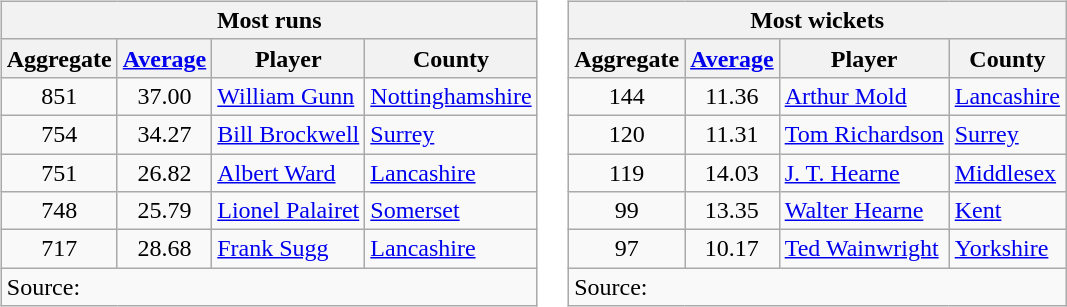<table>
<tr valign="top">
<td><br><table class="wikitable" style="text-align:left;">
<tr>
<th colspan=4>Most runs</th>
</tr>
<tr>
<th>Aggregate</th>
<th><a href='#'>Average</a></th>
<th>Player</th>
<th>County</th>
</tr>
<tr>
<td style="text-align:center;">851</td>
<td style="text-align:center;">37.00</td>
<td><a href='#'>William Gunn</a></td>
<td><a href='#'>Nottinghamshire</a></td>
</tr>
<tr>
<td style="text-align:center;">754</td>
<td style="text-align:center;">34.27</td>
<td><a href='#'>Bill Brockwell</a></td>
<td><a href='#'>Surrey</a></td>
</tr>
<tr>
<td style="text-align:center;">751</td>
<td style="text-align:center;">26.82</td>
<td><a href='#'>Albert Ward</a></td>
<td><a href='#'>Lancashire</a></td>
</tr>
<tr>
<td style="text-align:center;">748</td>
<td style="text-align:center;">25.79</td>
<td><a href='#'>Lionel Palairet</a></td>
<td><a href='#'>Somerset</a></td>
</tr>
<tr>
<td style="text-align:center;">717</td>
<td style="text-align:center;">28.68</td>
<td><a href='#'>Frank Sugg</a></td>
<td><a href='#'>Lancashire</a></td>
</tr>
<tr>
<td colspan=4 align="left">Source:</td>
</tr>
</table>
</td>
<td><br><table class="wikitable" style="text-align:left;">
<tr>
<th colspan=4>Most wickets</th>
</tr>
<tr>
<th>Aggregate</th>
<th><a href='#'>Average</a></th>
<th>Player</th>
<th>County</th>
</tr>
<tr>
<td style="text-align:center;">144</td>
<td style="text-align:center;">11.36</td>
<td><a href='#'>Arthur Mold</a></td>
<td><a href='#'>Lancashire</a></td>
</tr>
<tr>
<td style="text-align:center;">120</td>
<td style="text-align:center;">11.31</td>
<td><a href='#'>Tom Richardson</a></td>
<td><a href='#'>Surrey</a></td>
</tr>
<tr>
<td style="text-align:center;">119</td>
<td style="text-align:center;">14.03</td>
<td><a href='#'>J. T. Hearne</a></td>
<td><a href='#'>Middlesex</a></td>
</tr>
<tr>
<td style="text-align:center;">99</td>
<td style="text-align:center;">13.35</td>
<td><a href='#'>Walter Hearne</a></td>
<td><a href='#'>Kent</a></td>
</tr>
<tr>
<td style="text-align:center;">97</td>
<td style="text-align:center;">10.17</td>
<td><a href='#'>Ted Wainwright</a></td>
<td><a href='#'>Yorkshire</a></td>
</tr>
<tr>
<td colspan=4 align="left">Source:</td>
</tr>
</table>
</td>
</tr>
</table>
